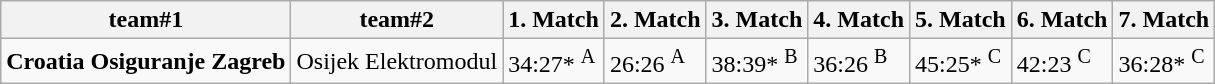<table class="wikitable">
<tr>
<th>team#1</th>
<th>team#2</th>
<th>1. Match</th>
<th>2. Match</th>
<th>3. Match</th>
<th>4. Match</th>
<th>5. Match</th>
<th>6. Match</th>
<th>7. Match</th>
</tr>
<tr>
<td><strong>Croatia Osiguranje Zagreb</strong></td>
<td>Osijek Elektromodul</td>
<td>34:27* <sup>A</sup></td>
<td>26:26 <sup>A</sup></td>
<td>38:39* <sup>B</sup></td>
<td>36:26 <sup>B</sup></td>
<td>45:25* <sup>C</sup></td>
<td>42:23 <sup>C</sup></td>
<td>36:28* <sup>C</sup></td>
</tr>
</table>
